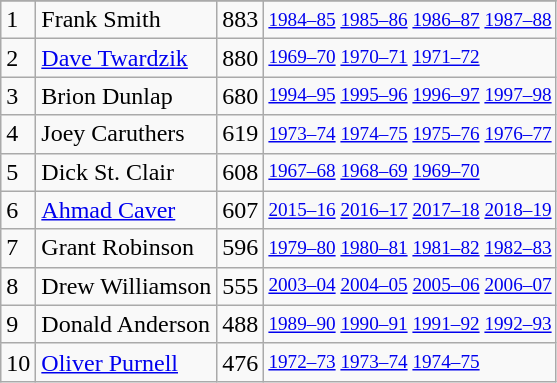<table class="wikitable">
<tr>
</tr>
<tr>
<td>1</td>
<td>Frank Smith</td>
<td>883</td>
<td style="font-size:80%;"><a href='#'>1984–85</a> <a href='#'>1985–86</a> <a href='#'>1986–87</a> <a href='#'>1987–88</a></td>
</tr>
<tr>
<td>2</td>
<td><a href='#'>Dave Twardzik</a></td>
<td>880</td>
<td style="font-size:80%;"><a href='#'>1969–70</a> <a href='#'>1970–71</a> <a href='#'>1971–72</a></td>
</tr>
<tr>
<td>3</td>
<td>Brion Dunlap</td>
<td>680</td>
<td style="font-size:80%;"><a href='#'>1994–95</a> <a href='#'>1995–96</a> <a href='#'>1996–97</a> <a href='#'>1997–98</a></td>
</tr>
<tr>
<td>4</td>
<td>Joey Caruthers</td>
<td>619</td>
<td style="font-size:80%;"><a href='#'>1973–74</a> <a href='#'>1974–75</a> <a href='#'>1975–76</a> <a href='#'>1976–77</a></td>
</tr>
<tr>
<td>5</td>
<td>Dick St. Clair</td>
<td>608</td>
<td style="font-size:80%;"><a href='#'>1967–68</a> <a href='#'>1968–69</a> <a href='#'>1969–70</a></td>
</tr>
<tr>
<td>6</td>
<td><a href='#'>Ahmad Caver</a></td>
<td>607</td>
<td style="font-size:80%;"><a href='#'>2015–16</a> <a href='#'>2016–17</a> <a href='#'>2017–18</a> <a href='#'>2018–19</a></td>
</tr>
<tr>
<td>7</td>
<td>Grant Robinson</td>
<td>596</td>
<td style="font-size:80%;"><a href='#'>1979–80</a> <a href='#'>1980–81</a> <a href='#'>1981–82</a> <a href='#'>1982–83</a></td>
</tr>
<tr>
<td>8</td>
<td>Drew Williamson</td>
<td>555</td>
<td style="font-size:80%;"><a href='#'>2003–04</a> <a href='#'>2004–05</a> <a href='#'>2005–06</a> <a href='#'>2006–07</a></td>
</tr>
<tr>
<td>9</td>
<td>Donald Anderson</td>
<td>488</td>
<td style="font-size:80%;"><a href='#'>1989–90</a> <a href='#'>1990–91</a> <a href='#'>1991–92</a> <a href='#'>1992–93</a></td>
</tr>
<tr>
<td>10</td>
<td><a href='#'>Oliver Purnell</a></td>
<td>476</td>
<td style="font-size:80%;"><a href='#'>1972–73</a> <a href='#'>1973–74</a> <a href='#'>1974–75</a></td>
</tr>
</table>
